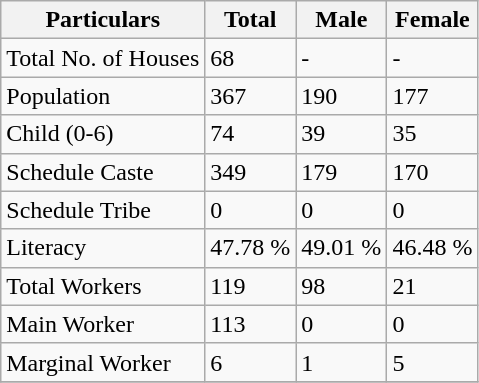<table class="wikitable sortable">
<tr>
<th>Particulars</th>
<th>Total</th>
<th>Male</th>
<th>Female</th>
</tr>
<tr>
<td>Total No. of Houses</td>
<td>68</td>
<td>-</td>
<td>-</td>
</tr>
<tr>
<td>Population</td>
<td>367</td>
<td>190</td>
<td>177</td>
</tr>
<tr>
<td>Child (0-6)</td>
<td>74</td>
<td>39</td>
<td>35</td>
</tr>
<tr>
<td>Schedule Caste</td>
<td>349</td>
<td>179</td>
<td>170</td>
</tr>
<tr>
<td>Schedule Tribe</td>
<td>0</td>
<td>0</td>
<td>0</td>
</tr>
<tr>
<td>Literacy</td>
<td>47.78 %</td>
<td>49.01 %</td>
<td>46.48 %</td>
</tr>
<tr>
<td>Total Workers</td>
<td>119</td>
<td>98</td>
<td>21</td>
</tr>
<tr>
<td>Main Worker</td>
<td>113</td>
<td>0</td>
<td>0</td>
</tr>
<tr>
<td>Marginal Worker</td>
<td>6</td>
<td>1</td>
<td>5</td>
</tr>
<tr>
</tr>
</table>
